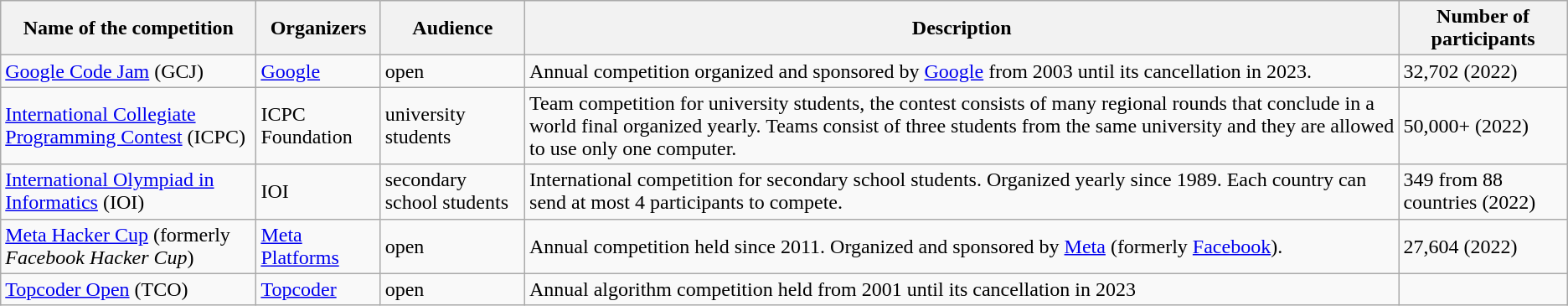<table class="wikitable">
<tr>
<th>Name of the competition</th>
<th>Organizers</th>
<th>Audience</th>
<th>Description</th>
<th>Number of participants</th>
</tr>
<tr>
<td><a href='#'>Google Code Jam</a> (GCJ)</td>
<td><a href='#'>Google</a></td>
<td>open</td>
<td>Annual competition organized and sponsored by <a href='#'>Google</a> from 2003 until its cancellation in 2023.</td>
<td>32,702 (2022)</td>
</tr>
<tr>
<td><a href='#'>International Collegiate Programming Contest</a> (ICPC)</td>
<td>ICPC Foundation</td>
<td>university students</td>
<td>Team competition for university students, the contest consists of many regional rounds that conclude in a world final organized yearly. Teams consist of three students from the same university and they are allowed to use only one computer.</td>
<td>50,000+ (2022)</td>
</tr>
<tr>
<td><a href='#'>International Olympiad in Informatics</a> (IOI)</td>
<td>IOI</td>
<td>secondary school students</td>
<td>International competition for secondary school students. Organized yearly since 1989. Each country can send at most 4 participants to compete.</td>
<td>349 from 88 countries (2022)</td>
</tr>
<tr>
<td><a href='#'>Meta Hacker Cup</a> (formerly <em>Facebook Hacker Cup</em>)</td>
<td><a href='#'>Meta Platforms</a></td>
<td>open</td>
<td>Annual competition held since 2011. Organized and sponsored by <a href='#'>Meta</a> (formerly <a href='#'>Facebook</a>).</td>
<td>27,604 (2022)</td>
</tr>
<tr>
<td><a href='#'>Topcoder Open</a> (TCO)</td>
<td><a href='#'>Topcoder</a></td>
<td>open</td>
<td>Annual algorithm competition held from 2001 until its cancellation in 2023</td>
<td></td>
</tr>
</table>
